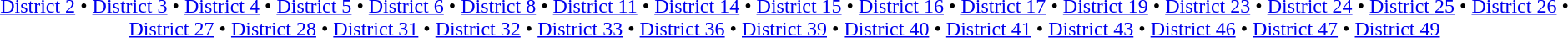<table id=toc class=toc summary=Contents>
<tr>
<td align=center><br><a href='#'>District 2</a> • <a href='#'>District 3</a> • <a href='#'>District 4</a> • <a href='#'>District 5</a> • <a href='#'>District 6</a> • <a href='#'>District 8</a> • <a href='#'>District 11</a> • <a href='#'>District 14</a> • <a href='#'>District 15</a> • <a href='#'>District 16</a> • <a href='#'>District 17</a> • <a href='#'>District 19</a> • <a href='#'>District 23</a> • <a href='#'>District 24</a> • <a href='#'>District 25</a> • <a href='#'>District 26</a> • <a href='#'>District 27</a> • <a href='#'>District 28</a> • <a href='#'>District 31</a> • <a href='#'>District 32</a> • <a href='#'>District 33</a> • <a href='#'>District 36</a> • <a href='#'>District 39</a> • <a href='#'>District 40</a> • <a href='#'>District 41</a> • <a href='#'>District 43</a> • <a href='#'>District 46</a> • <a href='#'>District 47</a> • <a href='#'>District 49</a></td>
</tr>
</table>
